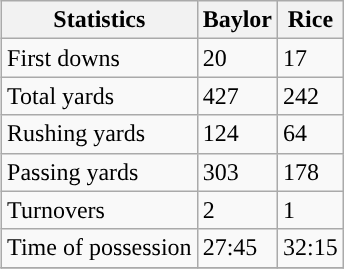<table class="wikitable" style="float: right;">
<tr>
<th>Statistics</th>
<th>Baylor</th>
<th>Rice</th>
</tr>
<tr>
<td>First downs</td>
<td>20</td>
<td>17</td>
</tr>
<tr>
<td>Total yards</td>
<td>427</td>
<td>242</td>
</tr>
<tr>
<td>Rushing yards</td>
<td>124</td>
<td>64</td>
</tr>
<tr>
<td>Passing yards</td>
<td>303</td>
<td>178</td>
</tr>
<tr>
<td>Turnovers</td>
<td>2</td>
<td>1</td>
</tr>
<tr>
<td>Time of possession</td>
<td>27:45</td>
<td>32:15</td>
</tr>
<tr>
</tr>
</table>
